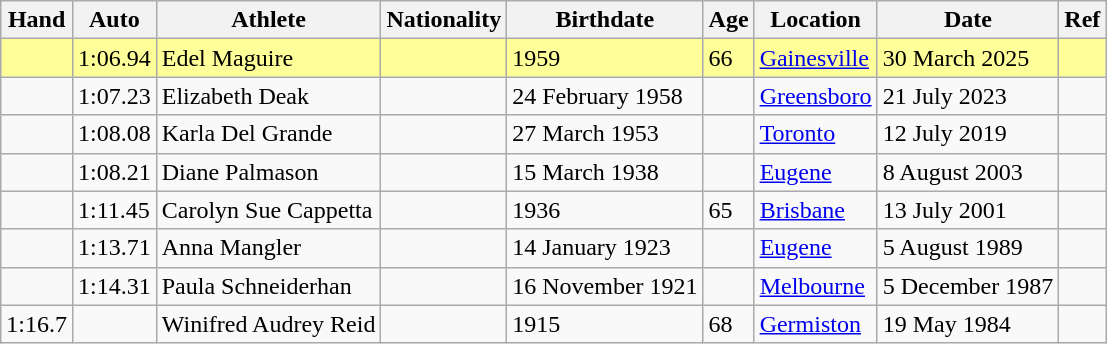<table class="wikitable">
<tr>
<th>Hand</th>
<th>Auto</th>
<th>Athlete</th>
<th>Nationality</th>
<th>Birthdate</th>
<th>Age</th>
<th>Location</th>
<th>Date</th>
<th>Ref</th>
</tr>
<tr bgcolor=#FFFF99>
<td></td>
<td>1:06.94 </td>
<td>Edel Maguire</td>
<td></td>
<td>1959</td>
<td>66</td>
<td><a href='#'>Gainesville</a></td>
<td>30 March 2025</td>
<td> </td>
</tr>
<tr>
<td></td>
<td>1:07.23</td>
<td>Elizabeth Deak</td>
<td></td>
<td>24 February 1958</td>
<td></td>
<td><a href='#'>Greensboro</a></td>
<td>21 July 2023</td>
<td></td>
</tr>
<tr>
<td></td>
<td>1:08.08</td>
<td>Karla Del Grande</td>
<td></td>
<td>27 March 1953</td>
<td></td>
<td><a href='#'>Toronto</a></td>
<td>12 July 2019</td>
<td></td>
</tr>
<tr>
<td></td>
<td>1:08.21</td>
<td>Diane Palmason</td>
<td></td>
<td>15 March 1938</td>
<td></td>
<td><a href='#'>Eugene</a></td>
<td>8 August 2003</td>
<td></td>
</tr>
<tr>
<td></td>
<td>1:11.45</td>
<td>Carolyn Sue Cappetta</td>
<td></td>
<td>1936</td>
<td>65</td>
<td><a href='#'>Brisbane</a></td>
<td>13 July 2001</td>
<td></td>
</tr>
<tr>
<td></td>
<td>1:13.71</td>
<td>Anna Mangler</td>
<td></td>
<td>14 January 1923</td>
<td></td>
<td><a href='#'>Eugene</a></td>
<td>5 August 1989</td>
<td></td>
</tr>
<tr>
<td></td>
<td>1:14.31</td>
<td>Paula Schneiderhan</td>
<td></td>
<td>16 November 1921</td>
<td></td>
<td><a href='#'>Melbourne</a></td>
<td>5 December 1987</td>
<td></td>
</tr>
<tr>
<td>1:16.7</td>
<td></td>
<td>Winifred Audrey Reid</td>
<td></td>
<td>1915</td>
<td>68</td>
<td><a href='#'>Germiston</a></td>
<td>19 May 1984</td>
<td></td>
</tr>
</table>
